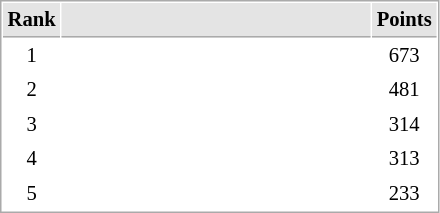<table cellspacing="1" cellpadding="3" style="border:1px solid #AAAAAA;font-size:86%">
<tr bgcolor="#E4E4E4">
<th style="border-bottom:1px solid #AAAAAA" width=10>Rank</th>
<th style="border-bottom:1px solid #AAAAAA" width=200></th>
<th style="border-bottom:1px solid #AAAAAA" width=20>Points</th>
</tr>
<tr>
<td style="text-align:center;">1</td>
<td></td>
<td align=center>673</td>
</tr>
<tr>
<td style="text-align:center;">2</td>
<td></td>
<td align=center>481</td>
</tr>
<tr>
<td style="text-align:center;">3</td>
<td></td>
<td align=center>314</td>
</tr>
<tr>
<td style="text-align:center;">4</td>
<td></td>
<td align=center>313</td>
</tr>
<tr>
<td style="text-align:center;">5</td>
<td></td>
<td align=center>233</td>
</tr>
</table>
